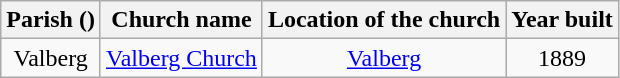<table class="wikitable" style="text-align:center">
<tr>
<th>Parish ()</th>
<th>Church name</th>
<th>Location of the church</th>
<th>Year built</th>
</tr>
<tr>
<td rowspan="1">Valberg</td>
<td><a href='#'>Valberg Church</a></td>
<td><a href='#'>Valberg</a></td>
<td>1889</td>
</tr>
</table>
